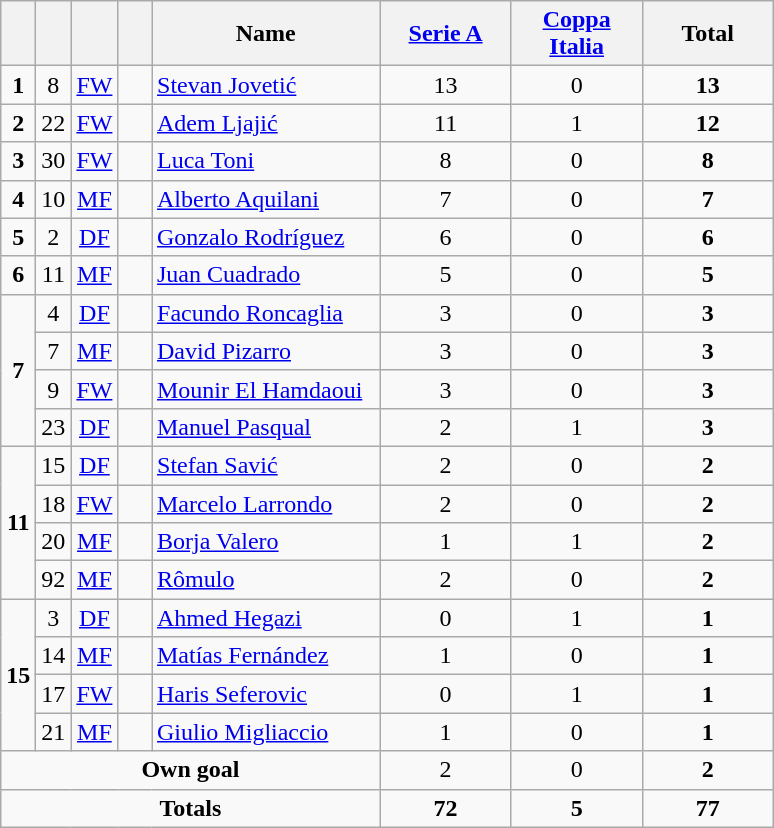<table class="wikitable" style="text-align:center">
<tr>
<th width=15></th>
<th width=15></th>
<th width=15></th>
<th width=15></th>
<th width=145>Name</th>
<th width=80><a href='#'>Serie A</a></th>
<th width=80><a href='#'>Coppa Italia</a></th>
<th width=80>Total</th>
</tr>
<tr>
<td><strong>1</strong></td>
<td>8</td>
<td><a href='#'>FW</a></td>
<td></td>
<td align=left><a href='#'>Stevan Jovetić</a></td>
<td>13</td>
<td>0</td>
<td><strong>13</strong></td>
</tr>
<tr>
<td><strong>2</strong></td>
<td>22</td>
<td><a href='#'>FW</a></td>
<td></td>
<td align=left><a href='#'>Adem Ljajić</a></td>
<td>11</td>
<td>1</td>
<td><strong>12</strong></td>
</tr>
<tr>
<td><strong>3</strong></td>
<td>30</td>
<td><a href='#'>FW</a></td>
<td></td>
<td align=left><a href='#'>Luca Toni</a></td>
<td>8</td>
<td>0</td>
<td><strong>8</strong></td>
</tr>
<tr>
<td><strong>4</strong></td>
<td>10</td>
<td><a href='#'>MF</a></td>
<td></td>
<td align=left><a href='#'>Alberto Aquilani</a></td>
<td>7</td>
<td>0</td>
<td><strong>7</strong></td>
</tr>
<tr>
<td><strong>5</strong></td>
<td>2</td>
<td><a href='#'>DF</a></td>
<td></td>
<td align=left><a href='#'>Gonzalo Rodríguez</a></td>
<td>6</td>
<td>0</td>
<td><strong>6</strong></td>
</tr>
<tr>
<td><strong>6</strong></td>
<td>11</td>
<td><a href='#'>MF</a></td>
<td></td>
<td align=left><a href='#'>Juan Cuadrado</a></td>
<td>5</td>
<td>0</td>
<td><strong>5</strong></td>
</tr>
<tr>
<td rowspan=4><strong>7</strong></td>
<td>4</td>
<td><a href='#'>DF</a></td>
<td></td>
<td align=left><a href='#'>Facundo Roncaglia</a></td>
<td>3</td>
<td>0</td>
<td><strong>3</strong></td>
</tr>
<tr>
<td>7</td>
<td><a href='#'>MF</a></td>
<td></td>
<td align=left><a href='#'>David Pizarro</a></td>
<td>3</td>
<td>0</td>
<td><strong>3</strong></td>
</tr>
<tr>
<td>9</td>
<td><a href='#'>FW</a></td>
<td></td>
<td align=left><a href='#'>Mounir El Hamdaoui</a></td>
<td>3</td>
<td>0</td>
<td><strong>3</strong></td>
</tr>
<tr>
<td>23</td>
<td><a href='#'>DF</a></td>
<td></td>
<td align=left><a href='#'>Manuel Pasqual</a></td>
<td>2</td>
<td>1</td>
<td><strong>3</strong></td>
</tr>
<tr>
<td rowspan=4><strong>11</strong></td>
<td>15</td>
<td><a href='#'>DF</a></td>
<td></td>
<td align=left><a href='#'>Stefan Savić</a></td>
<td>2</td>
<td>0</td>
<td><strong>2</strong></td>
</tr>
<tr>
<td>18</td>
<td><a href='#'>FW</a></td>
<td></td>
<td align=left><a href='#'>Marcelo Larrondo</a></td>
<td>2</td>
<td>0</td>
<td><strong>2</strong></td>
</tr>
<tr>
<td>20</td>
<td><a href='#'>MF</a></td>
<td></td>
<td align=left><a href='#'>Borja Valero</a></td>
<td>1</td>
<td>1</td>
<td><strong>2</strong></td>
</tr>
<tr>
<td>92</td>
<td><a href='#'>MF</a></td>
<td></td>
<td align=left><a href='#'>Rômulo</a></td>
<td>2</td>
<td>0</td>
<td><strong>2</strong></td>
</tr>
<tr>
<td rowspan=4><strong>15</strong></td>
<td>3</td>
<td><a href='#'>DF</a></td>
<td></td>
<td align=left><a href='#'>Ahmed Hegazi</a></td>
<td>0</td>
<td>1</td>
<td><strong>1</strong></td>
</tr>
<tr>
<td>14</td>
<td><a href='#'>MF</a></td>
<td></td>
<td align=left><a href='#'>Matías Fernández</a></td>
<td>1</td>
<td>0</td>
<td><strong>1</strong></td>
</tr>
<tr>
<td>17</td>
<td><a href='#'>FW</a></td>
<td></td>
<td align=left><a href='#'>Haris Seferovic</a></td>
<td>0</td>
<td>1</td>
<td><strong>1</strong></td>
</tr>
<tr>
<td>21</td>
<td><a href='#'>MF</a></td>
<td></td>
<td align=left><a href='#'>Giulio Migliaccio</a></td>
<td>1</td>
<td>0</td>
<td><strong>1</strong></td>
</tr>
<tr>
<td colspan=5><strong>Own goal</strong></td>
<td>2</td>
<td>0</td>
<td><strong>2</strong></td>
</tr>
<tr>
<td colspan=5><strong>Totals</strong></td>
<td><strong>72</strong></td>
<td><strong>5</strong></td>
<td><strong>77</strong></td>
</tr>
</table>
